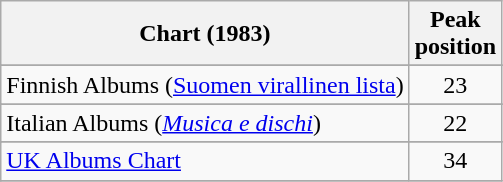<table class="wikitable">
<tr>
<th>Chart (1983)</th>
<th>Peak<br>position</th>
</tr>
<tr>
</tr>
<tr>
<td>Finnish Albums (<a href='#'>Suomen virallinen lista</a>)</td>
<td align="center">23</td>
</tr>
<tr>
</tr>
<tr>
<td>Italian Albums (<em><a href='#'>Musica e dischi</a></em>)</td>
<td align="center">22</td>
</tr>
<tr>
</tr>
<tr>
</tr>
<tr>
</tr>
<tr>
<td><a href='#'>UK Albums Chart</a></td>
<td align="center">34</td>
</tr>
<tr>
</tr>
</table>
